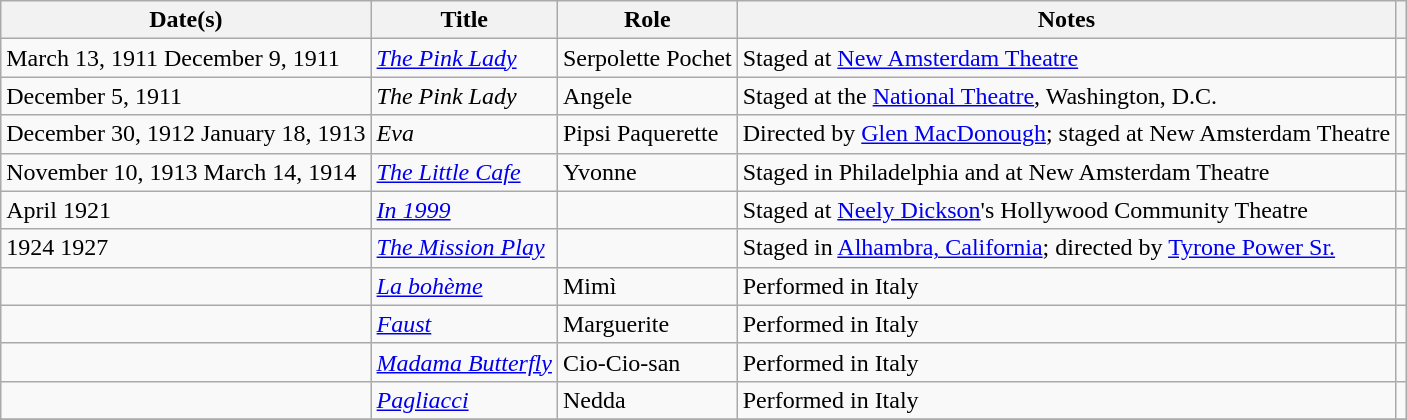<table class="wikitable sortable" style="width:">
<tr>
<th>Date(s)</th>
<th>Title</th>
<th>Role</th>
<th class="unsortable">Notes</th>
<th class="unsortable"></th>
</tr>
<tr>
<td>March 13, 1911  December 9, 1911</td>
<td><em><a href='#'>The Pink Lady</a></em></td>
<td>Serpolette Pochet</td>
<td>Staged at <a href='#'>New Amsterdam Theatre</a></td>
<td align="center"></td>
</tr>
<tr>
<td>December 5, 1911</td>
<td><em>The Pink Lady</em></td>
<td>Angele</td>
<td>Staged at the <a href='#'>National Theatre</a>, Washington, D.C.</td>
<td align="center"></td>
</tr>
<tr>
<td>December 30, 1912  January 18, 1913</td>
<td><em>Eva</em></td>
<td>Pipsi Paquerette</td>
<td>Directed by <a href='#'>Glen MacDonough</a>; staged at New Amsterdam Theatre</td>
<td align="center"></td>
</tr>
<tr>
<td>November 10, 1913  March 14, 1914</td>
<td><em><a href='#'>The Little Cafe</a></em></td>
<td>Yvonne</td>
<td>Staged in Philadelphia and at New Amsterdam Theatre</td>
<td align="center"></td>
</tr>
<tr>
<td>April 1921</td>
<td><em><a href='#'>In 1999</a></em></td>
<td></td>
<td>Staged at <a href='#'>Neely Dickson</a>'s Hollywood Community Theatre</td>
<td align="center"></td>
</tr>
<tr>
<td> 1924  1927</td>
<td><em><a href='#'>The Mission Play</a></em></td>
<td></td>
<td>Staged in <a href='#'>Alhambra, California</a>; directed by <a href='#'>Tyrone Power Sr.</a></td>
<td align="center"></td>
</tr>
<tr>
<td></td>
<td><em><a href='#'>La bohème</a></em></td>
<td>Mimì</td>
<td>Performed in Italy</td>
<td align="center"></td>
</tr>
<tr>
<td></td>
<td><em><a href='#'>Faust</a></em></td>
<td>Marguerite</td>
<td>Performed in Italy</td>
<td align=center></td>
</tr>
<tr>
<td></td>
<td><em><a href='#'>Madama Butterfly</a></em></td>
<td>Cio-Cio-san</td>
<td>Performed in Italy</td>
<td align=center></td>
</tr>
<tr>
<td></td>
<td><em><a href='#'>Pagliacci</a></em></td>
<td>Nedda</td>
<td>Performed in Italy</td>
<td align=center></td>
</tr>
<tr>
</tr>
</table>
